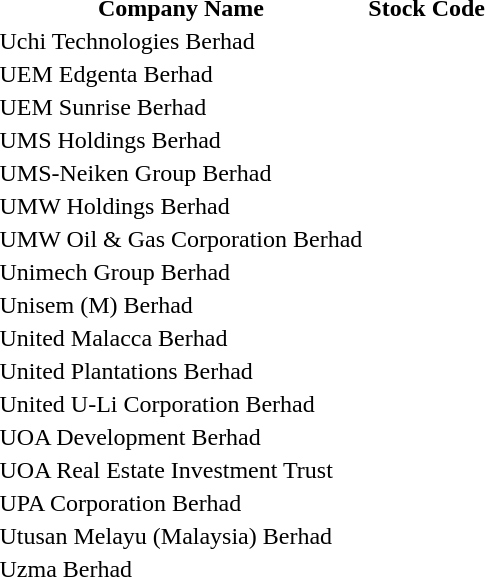<table style="background:transparent;">
<tr>
<th>Company Name</th>
<th>Stock Code</th>
</tr>
<tr>
<td>Uchi Technologies Berhad</td>
<td></td>
</tr>
<tr>
<td>UEM Edgenta Berhad</td>
<td></td>
</tr>
<tr>
<td>UEM Sunrise Berhad</td>
<td></td>
</tr>
<tr>
<td>UMS Holdings Berhad</td>
<td></td>
</tr>
<tr>
<td>UMS-Neiken Group Berhad</td>
<td></td>
</tr>
<tr>
<td>UMW Holdings Berhad</td>
<td></td>
</tr>
<tr>
<td>UMW Oil & Gas Corporation Berhad</td>
<td></td>
</tr>
<tr>
<td>Unimech Group Berhad</td>
<td></td>
</tr>
<tr>
<td>Unisem (M) Berhad</td>
<td></td>
</tr>
<tr>
<td>United Malacca Berhad</td>
<td></td>
</tr>
<tr>
<td>United Plantations Berhad</td>
<td></td>
</tr>
<tr>
<td>United U-Li Corporation Berhad</td>
<td></td>
</tr>
<tr>
<td>UOA Development Berhad</td>
<td></td>
</tr>
<tr>
<td>UOA Real Estate Investment Trust</td>
<td></td>
</tr>
<tr>
<td>UPA Corporation Berhad</td>
<td></td>
</tr>
<tr>
<td>Utusan Melayu (Malaysia) Berhad</td>
<td></td>
</tr>
<tr>
<td>Uzma Berhad</td>
<td></td>
</tr>
</table>
